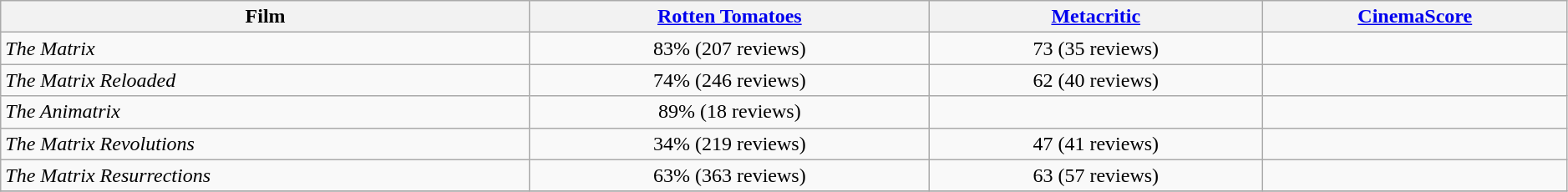<table class="wikitable sortable" width=99% border="1" style="text-align: center;">
<tr>
<th>Film</th>
<th><a href='#'>Rotten Tomatoes</a></th>
<th><a href='#'>Metacritic</a></th>
<th><a href='#'>CinemaScore</a></th>
</tr>
<tr>
<td style="text-align:left;"><em>The Matrix</em></td>
<td>83% (207 reviews)</td>
<td>73 (35 reviews)</td>
<td></td>
</tr>
<tr>
<td style="text-align:left;"><em>The Matrix Reloaded</em></td>
<td>74% (246 reviews)</td>
<td>62 (40 reviews)</td>
<td></td>
</tr>
<tr>
<td style="text-align:left;"><em>The Animatrix</em></td>
<td>89% (18 reviews)</td>
<td></td>
<td></td>
</tr>
<tr>
<td style="text-align:left;"><em>The Matrix Revolutions</em></td>
<td>34% (219 reviews)</td>
<td>47 (41 reviews)</td>
<td></td>
</tr>
<tr>
<td style="text-align:left;"><em>The Matrix Resurrections</em></td>
<td>63% (363 reviews)</td>
<td>63 (57 reviews)</td>
<td></td>
</tr>
<tr>
</tr>
</table>
